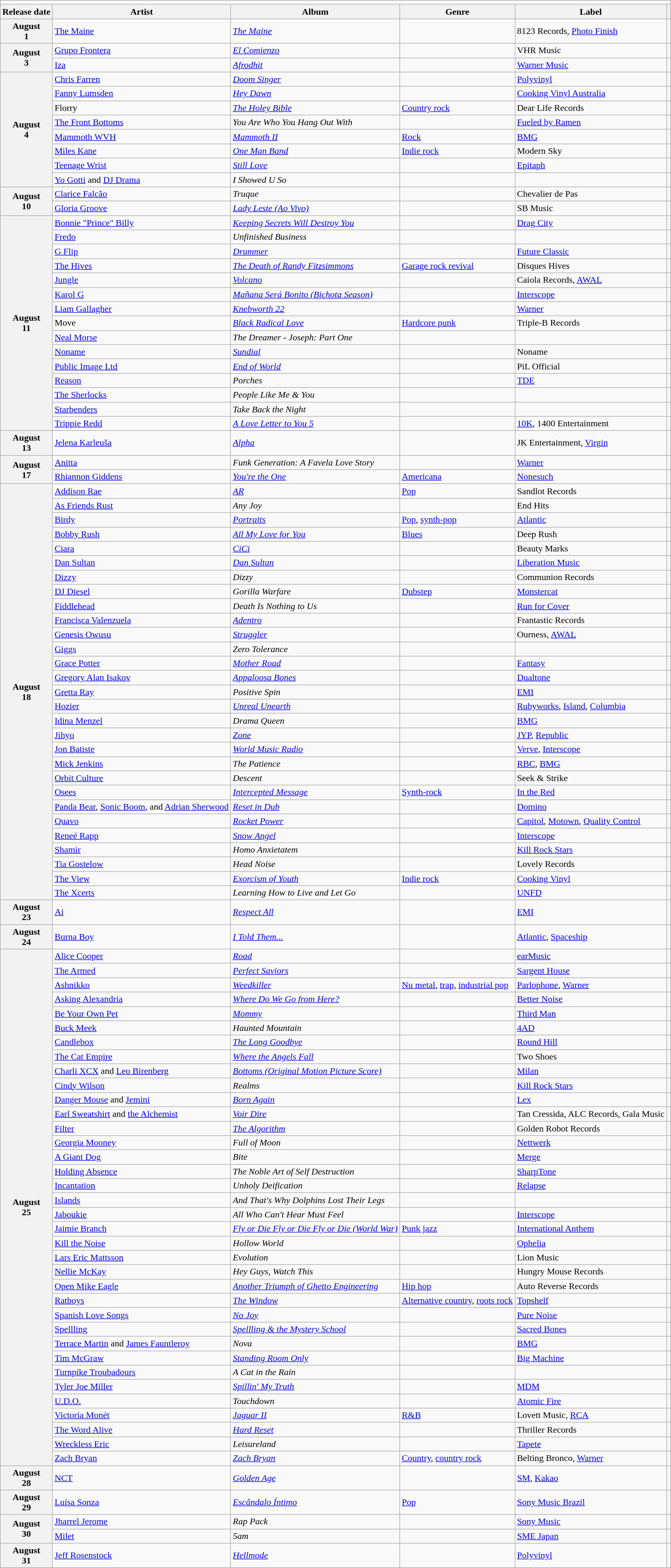<table class="wikitable plainrowheaders">
<tr>
<td colspan="6" style="text-align:center;"></td>
</tr>
<tr>
<th scope="col">Release date</th>
<th scope="col">Artist</th>
<th scope="col">Album</th>
<th scope="col">Genre</th>
<th scope="col">Label</th>
<th scope="col"></th>
</tr>
<tr>
<th scope="row" style="text-align:center;">August<br>1</th>
<td><a href='#'>The Maine</a></td>
<td><em><a href='#'>The Maine</a></em></td>
<td></td>
<td>8123 Records, <a href='#'>Photo Finish</a></td>
<td></td>
</tr>
<tr>
<th scope="row" rowspan="2" style="text-align:center;">August<br>3</th>
<td><a href='#'>Grupo Frontera</a></td>
<td><em><a href='#'>El Comienzo</a></em></td>
<td></td>
<td>VHR Music</td>
<td></td>
</tr>
<tr>
<td><a href='#'>Iza</a></td>
<td><em><a href='#'>Afrodhit</a></em></td>
<td></td>
<td><a href='#'>Warner Music</a></td>
<td></td>
</tr>
<tr>
<th scope="row" rowspan="8" style="text-align:center;">August<br>4</th>
<td><a href='#'>Chris Farren</a></td>
<td><em><a href='#'>Doom Singer</a></em></td>
<td></td>
<td><a href='#'>Polyvinyl</a></td>
<td></td>
</tr>
<tr>
<td><a href='#'>Fanny Lumsden</a></td>
<td><em><a href='#'>Hey Dawn</a></em></td>
<td></td>
<td><a href='#'>Cooking Vinyl Australia</a></td>
<td></td>
</tr>
<tr>
<td>Florry</td>
<td><em><a href='#'>The Holey Bible</a></em></td>
<td><a href='#'>Country rock</a></td>
<td>Dear Life Records</td>
<td></td>
</tr>
<tr>
<td><a href='#'>The Front Bottoms</a></td>
<td><em>You Are Who You Hang Out With</em></td>
<td></td>
<td><a href='#'>Fueled by Ramen</a></td>
<td></td>
</tr>
<tr>
<td><a href='#'>Mammoth WVH</a></td>
<td><em><a href='#'>Mammoth II</a></em></td>
<td><a href='#'>Rock</a></td>
<td><a href='#'>BMG</a></td>
<td></td>
</tr>
<tr>
<td><a href='#'>Miles Kane</a></td>
<td><em><a href='#'>One Man Band</a></em></td>
<td><a href='#'>Indie rock</a></td>
<td>Modern Sky</td>
<td></td>
</tr>
<tr>
<td><a href='#'>Teenage Wrist</a></td>
<td><em><a href='#'>Still Love</a></em></td>
<td></td>
<td><a href='#'>Epitaph</a></td>
<td></td>
</tr>
<tr>
<td><a href='#'>Yo Gotti</a> and <a href='#'>DJ Drama</a></td>
<td><em>I Showed U So</em></td>
<td></td>
<td></td>
<td></td>
</tr>
<tr>
<th scope="row" rowspan="2" style="text-align:center;">August<br>10</th>
<td><a href='#'>Clarice Falcão</a></td>
<td><em>Truque</em></td>
<td></td>
<td>Chevalier de Pas</td>
<td></td>
</tr>
<tr>
<td><a href='#'>Gloria Groove</a></td>
<td><em><a href='#'>Lady Leste (Ao Vivo)</a></em></td>
<td></td>
<td>SB Music</td>
<td></td>
</tr>
<tr>
<th scope="row" rowspan="15" style="text-align:center;">August<br>11</th>
<td><a href='#'>Bonnie "Prince" Billy</a></td>
<td><em><a href='#'>Keeping Secrets Will Destroy You</a></em></td>
<td></td>
<td><a href='#'>Drag City</a></td>
<td></td>
</tr>
<tr>
<td><a href='#'>Fredo</a></td>
<td><em>Unfinished Business</em></td>
<td></td>
<td></td>
<td></td>
</tr>
<tr>
<td><a href='#'>G Flip</a></td>
<td><em><a href='#'>Drummer</a></em></td>
<td></td>
<td><a href='#'>Future Classic</a></td>
<td></td>
</tr>
<tr>
<td><a href='#'>The Hives</a></td>
<td><em><a href='#'>The Death of Randy Fitzsimmons</a></em></td>
<td><a href='#'>Garage rock revival</a></td>
<td>Disques Hives</td>
<td></td>
</tr>
<tr>
<td><a href='#'>Jungle</a></td>
<td><em><a href='#'>Volcano</a></em></td>
<td></td>
<td>Caiola Records, <a href='#'>AWAL</a></td>
<td></td>
</tr>
<tr>
<td><a href='#'>Karol G</a></td>
<td><em><a href='#'>Mañana Será Bonito (Bichota Season)</a></em></td>
<td></td>
<td><a href='#'>Interscope</a></td>
<td></td>
</tr>
<tr>
<td><a href='#'>Liam Gallagher</a></td>
<td><em><a href='#'>Knebworth 22</a></em></td>
<td></td>
<td><a href='#'>Warner</a></td>
<td></td>
</tr>
<tr>
<td>Move</td>
<td><em><a href='#'>Black Radical Love</a></em></td>
<td><a href='#'>Hardcore punk</a></td>
<td>Triple-B Records</td>
<td></td>
</tr>
<tr>
<td><a href='#'>Neal Morse</a></td>
<td><em>The Dreamer - Joseph: Part One</em></td>
<td></td>
<td></td>
<td></td>
</tr>
<tr>
<td><a href='#'>Noname</a></td>
<td><em><a href='#'>Sundial</a></em></td>
<td></td>
<td>Noname</td>
<td></td>
</tr>
<tr>
<td><a href='#'>Public Image Ltd</a></td>
<td><em><a href='#'>End of World</a></em></td>
<td></td>
<td>PiL Official</td>
<td></td>
</tr>
<tr>
<td><a href='#'>Reason</a></td>
<td><em>Porches</em></td>
<td></td>
<td><a href='#'>TDE</a></td>
<td></td>
</tr>
<tr>
<td><a href='#'>The Sherlocks</a></td>
<td><em>People Like Me & You</em></td>
<td></td>
<td></td>
<td></td>
</tr>
<tr>
<td><a href='#'>Starbenders</a></td>
<td><em>Take Back the Night</em></td>
<td></td>
<td></td>
<td></td>
</tr>
<tr>
<td><a href='#'>Trippie Redd</a></td>
<td><em><a href='#'>A Love Letter to You 5</a></em></td>
<td></td>
<td><a href='#'>10K</a>, 1400 Entertainment</td>
<td></td>
</tr>
<tr>
<th scope="row" style="text-align:center;">August<br>13</th>
<td><a href='#'>Jelena Karleuša</a></td>
<td><em><a href='#'>Alpha</a></em></td>
<td></td>
<td>JK Entertainment, <a href='#'>Virgin</a></td>
<td></td>
</tr>
<tr>
<th scope="row" rowspan="2" style="text-align:center;">August<br>17</th>
<td><a href='#'>Anitta</a></td>
<td><em>Funk Generation: A Favela Love Story</em></td>
<td></td>
<td><a href='#'>Warner</a></td>
<td></td>
</tr>
<tr>
<td><a href='#'>Rhiannon Giddens</a></td>
<td><em><a href='#'>You're the One</a></em></td>
<td><a href='#'>Americana</a></td>
<td><a href='#'>Nonesuch</a></td>
<td></td>
</tr>
<tr>
<th scope="row" rowspan="29" style="text-align:center;">August<br>18</th>
<td><a href='#'>Addison Rae</a></td>
<td><em><a href='#'>AR</a></em></td>
<td><a href='#'>Pop</a></td>
<td>Sandlot Records</td>
<td></td>
</tr>
<tr>
<td><a href='#'>As Friends Rust</a></td>
<td><em>Any Joy</em></td>
<td></td>
<td>End Hits</td>
<td></td>
</tr>
<tr>
<td><a href='#'>Birdy</a></td>
<td><em><a href='#'>Portraits</a></em></td>
<td><a href='#'>Pop</a>, <a href='#'>synth-pop</a></td>
<td><a href='#'>Atlantic</a></td>
<td></td>
</tr>
<tr>
<td><a href='#'>Bobby Rush</a></td>
<td><em><a href='#'>All My Love for You</a></em></td>
<td><a href='#'>Blues</a></td>
<td>Deep Rush</td>
<td></td>
</tr>
<tr>
<td><a href='#'>Ciara</a></td>
<td><em><a href='#'>CiCi</a></em></td>
<td></td>
<td>Beauty Marks</td>
<td></td>
</tr>
<tr>
<td><a href='#'>Dan Sultan</a></td>
<td><em><a href='#'>Dan Sultan</a></em></td>
<td></td>
<td><a href='#'>Liberation Music</a></td>
<td></td>
</tr>
<tr>
<td><a href='#'>Dizzy</a></td>
<td><em>Dizzy</em></td>
<td></td>
<td>Communion Records</td>
<td></td>
</tr>
<tr>
<td><a href='#'>DJ Diesel</a></td>
<td><em>Gorilla Warfare</em></td>
<td><a href='#'>Dubstep</a></td>
<td><a href='#'>Monstercat</a></td>
<td></td>
</tr>
<tr>
<td><a href='#'>Fiddlehead</a></td>
<td><em>Death Is Nothing to Us</em></td>
<td></td>
<td><a href='#'>Run for Cover</a></td>
<td></td>
</tr>
<tr>
<td><a href='#'>Francisca Valenzuela</a></td>
<td><em><a href='#'>Adentro</a></em></td>
<td></td>
<td>Frantastic Records</td>
<td></td>
</tr>
<tr>
<td><a href='#'>Genesis Owusu</a></td>
<td><em><a href='#'>Struggler</a></em></td>
<td></td>
<td>Ourness, <a href='#'>AWAL</a></td>
<td></td>
</tr>
<tr>
<td><a href='#'>Giggs</a></td>
<td><em>Zero Tolerance</em></td>
<td></td>
<td></td>
<td></td>
</tr>
<tr>
<td><a href='#'>Grace Potter</a></td>
<td><em><a href='#'>Mother Road</a></em></td>
<td></td>
<td><a href='#'>Fantasy</a></td>
<td></td>
</tr>
<tr>
<td><a href='#'>Gregory Alan Isakov</a></td>
<td><em><a href='#'>Appaloosa Bones</a></em></td>
<td></td>
<td><a href='#'>Dualtone</a></td>
<td></td>
</tr>
<tr>
<td><a href='#'>Gretta Ray</a></td>
<td><em>Positive Spin</em></td>
<td></td>
<td><a href='#'>EMI</a></td>
<td></td>
</tr>
<tr>
<td><a href='#'>Hozier</a></td>
<td><em><a href='#'>Unreal Unearth</a></em></td>
<td></td>
<td><a href='#'>Rubyworks</a>, <a href='#'>Island</a>, <a href='#'>Columbia</a></td>
<td></td>
</tr>
<tr>
<td><a href='#'>Idina Menzel</a></td>
<td><em>Drama Queen</em></td>
<td></td>
<td><a href='#'>BMG</a></td>
<td></td>
</tr>
<tr>
<td><a href='#'>Jihyo</a></td>
<td><em><a href='#'>Zone</a></em></td>
<td></td>
<td><a href='#'>JYP</a>, <a href='#'>Republic</a></td>
<td></td>
</tr>
<tr>
<td><a href='#'>Jon Batiste</a></td>
<td><em><a href='#'>World Music Radio</a></em></td>
<td></td>
<td><a href='#'>Verve</a>, <a href='#'>Interscope</a></td>
<td></td>
</tr>
<tr>
<td><a href='#'>Mick Jenkins</a></td>
<td><em>The Patience</em></td>
<td></td>
<td><a href='#'>RBC</a>, <a href='#'>BMG</a></td>
<td></td>
</tr>
<tr>
<td><a href='#'>Orbit Culture</a></td>
<td><em>Descent</em></td>
<td></td>
<td>Seek & Strike</td>
<td></td>
</tr>
<tr>
<td><a href='#'>Osees</a></td>
<td><em><a href='#'>Intercepted Message</a></em></td>
<td><a href='#'>Synth-rock</a></td>
<td><a href='#'>In the Red</a></td>
<td></td>
</tr>
<tr>
<td><a href='#'>Panda Bear</a>, <a href='#'>Sonic Boom</a>, and <a href='#'>Adrian Sherwood</a></td>
<td><em><a href='#'>Reset in Dub</a></em></td>
<td></td>
<td><a href='#'>Domino</a></td>
<td></td>
</tr>
<tr>
<td><a href='#'>Quavo</a></td>
<td><em><a href='#'>Rocket Power</a></em></td>
<td></td>
<td><a href='#'>Capitol</a>, <a href='#'>Motown</a>, <a href='#'>Quality Control</a></td>
<td></td>
</tr>
<tr>
<td><a href='#'>Reneé Rapp</a></td>
<td><em><a href='#'>Snow Angel</a></em></td>
<td></td>
<td><a href='#'>Interscope</a></td>
<td></td>
</tr>
<tr>
<td><a href='#'>Shamir</a></td>
<td><em>Homo Anxietatem</em></td>
<td></td>
<td><a href='#'>Kill Rock Stars</a></td>
<td></td>
</tr>
<tr>
<td><a href='#'>Tia Gostelow</a></td>
<td><em>Head Noise</em></td>
<td></td>
<td>Lovely Records</td>
<td></td>
</tr>
<tr>
<td><a href='#'>The View</a></td>
<td><em><a href='#'>Exorcism of Youth</a></em></td>
<td><a href='#'>Indie rock</a></td>
<td><a href='#'>Cooking Vinyl</a></td>
<td></td>
</tr>
<tr>
<td><a href='#'>The Xcerts</a></td>
<td><em>Learning How to Live and Let Go</em></td>
<td></td>
<td><a href='#'>UNFD</a></td>
<td></td>
</tr>
<tr>
<th scope="row" style="text-align:center;">August<br>23</th>
<td><a href='#'>Ai</a></td>
<td><em><a href='#'>Respect All</a></em></td>
<td></td>
<td><a href='#'>EMI</a></td>
<td></td>
</tr>
<tr>
<th scope="row" style="text-align:center;">August<br>24</th>
<td><a href='#'>Burna Boy</a></td>
<td><em><a href='#'>I Told Them...</a></em></td>
<td></td>
<td><a href='#'>Atlantic</a>, <a href='#'>Spaceship</a></td>
<td></td>
</tr>
<tr>
<th scope="row" rowspan="36" style="text-align:center;">August<br>25</th>
<td><a href='#'>Alice Cooper</a></td>
<td><em><a href='#'>Road</a></em></td>
<td></td>
<td><a href='#'>earMusic</a></td>
<td></td>
</tr>
<tr>
<td><a href='#'>The Armed</a></td>
<td><em><a href='#'>Perfect Saviors</a></em></td>
<td></td>
<td><a href='#'>Sargent House</a></td>
<td></td>
</tr>
<tr>
<td><a href='#'>Ashnikko</a></td>
<td><em><a href='#'>Weedkiller</a></em></td>
<td><a href='#'>Nu metal</a>, <a href='#'>trap</a>, <a href='#'>industrial pop</a></td>
<td><a href='#'>Parlophone</a>, <a href='#'>Warner</a></td>
<td></td>
</tr>
<tr>
<td><a href='#'>Asking Alexandria</a></td>
<td><em><a href='#'>Where Do We Go from Here?</a></em></td>
<td></td>
<td><a href='#'>Better Noise</a></td>
<td></td>
</tr>
<tr>
<td><a href='#'>Be Your Own Pet</a></td>
<td><em><a href='#'>Mommy</a></em></td>
<td></td>
<td><a href='#'>Third Man</a></td>
<td></td>
</tr>
<tr>
<td><a href='#'>Buck Meek</a></td>
<td><em>Haunted Mountain</em></td>
<td></td>
<td><a href='#'>4AD</a></td>
<td></td>
</tr>
<tr>
<td><a href='#'>Candlebox</a></td>
<td><em><a href='#'>The Long Goodbye</a></em></td>
<td></td>
<td><a href='#'>Round Hill</a></td>
<td></td>
</tr>
<tr>
<td><a href='#'>The Cat Empire</a></td>
<td><em><a href='#'>Where the Angels Fall</a></em></td>
<td></td>
<td>Two Shoes</td>
<td></td>
</tr>
<tr>
<td><a href='#'>Charli XCX</a> and <a href='#'>Leo Birenberg</a></td>
<td><em><a href='#'>Bottoms (Original Motion Picture Score)</a></em></td>
<td></td>
<td><a href='#'>Milan</a></td>
<td></td>
</tr>
<tr>
<td><a href='#'>Cindy Wilson</a></td>
<td><em>Realms</em></td>
<td></td>
<td><a href='#'>Kill Rock Stars</a></td>
<td></td>
</tr>
<tr>
<td><a href='#'>Danger Mouse</a> and <a href='#'>Jemini</a></td>
<td><em><a href='#'>Born Again</a></em></td>
<td></td>
<td><a href='#'>Lex</a></td>
<td></td>
</tr>
<tr>
<td><a href='#'>Earl Sweatshirt</a> and <a href='#'>the Alchemist</a></td>
<td><em><a href='#'>Voir Dire</a></em></td>
<td></td>
<td>Tan Cressida, ALC Records, Gala Music</td>
<td></td>
</tr>
<tr>
<td><a href='#'>Filter</a></td>
<td><em><a href='#'>The Algorithm</a></em></td>
<td></td>
<td>Golden Robot Records</td>
<td></td>
</tr>
<tr>
<td><a href='#'>Georgia Mooney</a></td>
<td><em>Full of Moon</em></td>
<td></td>
<td><a href='#'>Nettwerk</a></td>
<td></td>
</tr>
<tr>
<td><a href='#'>A Giant Dog</a></td>
<td><em>Bite</em></td>
<td></td>
<td><a href='#'>Merge</a></td>
<td></td>
</tr>
<tr>
<td><a href='#'>Holding Absence</a></td>
<td><em>The Noble Art of Self Destruction</em></td>
<td></td>
<td><a href='#'>SharpTone</a></td>
<td></td>
</tr>
<tr>
<td><a href='#'>Incantation</a></td>
<td><em>Unholy Deification</em></td>
<td></td>
<td><a href='#'>Relapse</a></td>
<td></td>
</tr>
<tr>
<td><a href='#'>Islands</a></td>
<td><em>And That's Why Dolphins Lost Their Legs</em></td>
<td></td>
<td></td>
<td></td>
</tr>
<tr>
<td><a href='#'>Jaboukie</a></td>
<td><em>All Who Can't Hear Must Feel</em></td>
<td></td>
<td><a href='#'>Interscope</a></td>
<td></td>
</tr>
<tr>
<td><a href='#'>Jaimie Branch</a></td>
<td><em><a href='#'>Fly or Die Fly or Die Fly or Die (World War)</a></em></td>
<td><a href='#'>Punk jazz</a></td>
<td><a href='#'>International Anthem</a></td>
<td></td>
</tr>
<tr>
<td><a href='#'>Kill the Noise</a></td>
<td><em>Hollow World</em></td>
<td></td>
<td><a href='#'>Ophelia</a></td>
<td></td>
</tr>
<tr>
<td><a href='#'>Lars Eric Mattsson</a></td>
<td><em>Evolution</em></td>
<td></td>
<td>Lion Music</td>
<td></td>
</tr>
<tr>
<td><a href='#'>Nellie McKay</a></td>
<td><em>Hey Guys, Watch This</em></td>
<td></td>
<td>Hungry Mouse Records</td>
<td></td>
</tr>
<tr>
<td><a href='#'>Open Mike Eagle</a></td>
<td><em><a href='#'>Another Triumph of Ghetto Engineering</a></em></td>
<td><a href='#'>Hip hop</a></td>
<td>Auto Reverse Records</td>
<td></td>
</tr>
<tr>
<td><a href='#'>Ratboys</a></td>
<td><em><a href='#'>The Window</a></em></td>
<td><a href='#'>Alternative country</a>, <a href='#'>roots rock</a></td>
<td><a href='#'>Topshelf</a></td>
<td></td>
</tr>
<tr>
<td><a href='#'>Spanish Love Songs</a></td>
<td><em><a href='#'>No Joy</a></em></td>
<td></td>
<td><a href='#'>Pure Noise</a></td>
<td></td>
</tr>
<tr>
<td><a href='#'>Spellling</a></td>
<td><em><a href='#'>Spellling & the Mystery School</a></em></td>
<td></td>
<td><a href='#'>Sacred Bones</a></td>
<td></td>
</tr>
<tr>
<td><a href='#'>Terrace Martin</a> and <a href='#'>James Fauntleroy</a></td>
<td><em>Nova</em></td>
<td></td>
<td><a href='#'>BMG</a></td>
<td></td>
</tr>
<tr>
<td><a href='#'>Tim McGraw</a></td>
<td><em><a href='#'>Standing Room Only</a></em></td>
<td></td>
<td><a href='#'>Big Machine</a></td>
<td></td>
</tr>
<tr>
<td><a href='#'>Turnpike Troubadours</a></td>
<td><em>A Cat in the Rain</em></td>
<td></td>
<td></td>
<td></td>
</tr>
<tr>
<td><a href='#'>Tyler Joe Miller</a></td>
<td><em><a href='#'>Spillin' My Truth</a></em></td>
<td></td>
<td><a href='#'>MDM</a></td>
<td></td>
</tr>
<tr>
<td><a href='#'>U.D.O.</a></td>
<td><em>Touchdown</em></td>
<td></td>
<td><a href='#'>Atomic Fire</a></td>
<td></td>
</tr>
<tr>
<td><a href='#'>Victoria Monét</a></td>
<td><em><a href='#'>Jaguar II</a></em></td>
<td><a href='#'>R&B</a></td>
<td>Lovett Music, <a href='#'>RCA</a></td>
<td></td>
</tr>
<tr>
<td><a href='#'>The Word Alive</a></td>
<td><em><a href='#'>Hard Reset</a></em></td>
<td></td>
<td>Thriller Records</td>
<td></td>
</tr>
<tr>
<td><a href='#'>Wreckless Eric</a></td>
<td><em>Leisureland</em></td>
<td></td>
<td><a href='#'>Tapete</a></td>
<td></td>
</tr>
<tr>
<td><a href='#'>Zach Bryan</a></td>
<td><em><a href='#'>Zach Bryan</a></em></td>
<td><a href='#'>Country</a>, <a href='#'>country rock</a></td>
<td>Belting Bronco, <a href='#'>Warner</a></td>
<td></td>
</tr>
<tr>
<th scope="row" style="text-align:center;">August<br>28</th>
<td><a href='#'>NCT</a></td>
<td><em><a href='#'>Golden Age</a></em></td>
<td></td>
<td><a href='#'>SM</a>, <a href='#'>Kakao</a></td>
<td></td>
</tr>
<tr>
<th scope="row" style="text-align:center;">August<br>29</th>
<td><a href='#'>Luísa Sonza</a></td>
<td><em><a href='#'>Escândalo Íntimo</a></em></td>
<td><a href='#'>Pop</a></td>
<td><a href='#'>Sony Music Brazil</a></td>
<td></td>
</tr>
<tr>
<th scope="row" rowspan="2" style="text-align:center;">August<br>30</th>
<td><a href='#'>Jharrel Jerome</a></td>
<td><em>Rap Pack</em></td>
<td></td>
<td><a href='#'>Sony Music</a></td>
<td></td>
</tr>
<tr>
<td><a href='#'>Milet</a></td>
<td><em>5am</em></td>
<td></td>
<td><a href='#'>SME Japan</a></td>
<td></td>
</tr>
<tr>
<th scope="row" style="text-align:center;">August<br>31</th>
<td><a href='#'>Jeff Rosenstock</a></td>
<td><em><a href='#'>Hellmode</a></em></td>
<td></td>
<td><a href='#'>Polyvinyl</a></td>
<td></td>
</tr>
</table>
